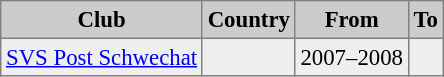<table bgcolor="#f7f8ff" cellpadding="3" cellspacing="0" border="1" style="font-size: 95%; border:gray solid 1px; border-collapse:collapse">
<tr bgcolor="#CCCCCC">
<td align="center"><strong>Club</strong></td>
<td align="center"><strong>Country</strong></td>
<td align="center"><strong>From</strong></td>
<td align="center"><strong>To</strong></td>
</tr>
<tr bgcolor="#EFEFEF" align=left>
<td><a href='#'>SVS Post Schwechat</a></td>
<td></td>
<td>2007–2008</td>
<td></td>
</tr>
</table>
